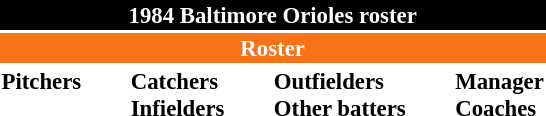<table class="toccolours" style="font-size: 95%;">
<tr>
<th colspan="10" style="background-color: black; color: white; text-align: center;">1984 Baltimore Orioles roster</th>
</tr>
<tr>
<td colspan="10" style="background-color: #F87217; color: white; text-align: center;"><strong>Roster</strong></td>
</tr>
<tr>
<td valign="top"><strong>Pitchers</strong><br>












</td>
<td width="25px"></td>
<td valign="top"><strong>Catchers</strong><br>


<strong>Infielders</strong>







</td>
<td width="25px"></td>
<td valign="top"><strong>Outfielders</strong><br>







<strong>Other batters</strong>



</td>
<td width="25px"></td>
<td valign="top"><strong>Manager</strong><br>
<strong>Coaches</strong>




</td>
</tr>
<tr>
</tr>
</table>
